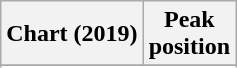<table class="wikitable sortable plainrowheaders" style="text-align:center">
<tr>
<th scope="col">Chart (2019)</th>
<th scope="col">Peak<br>position</th>
</tr>
<tr>
</tr>
<tr>
</tr>
</table>
